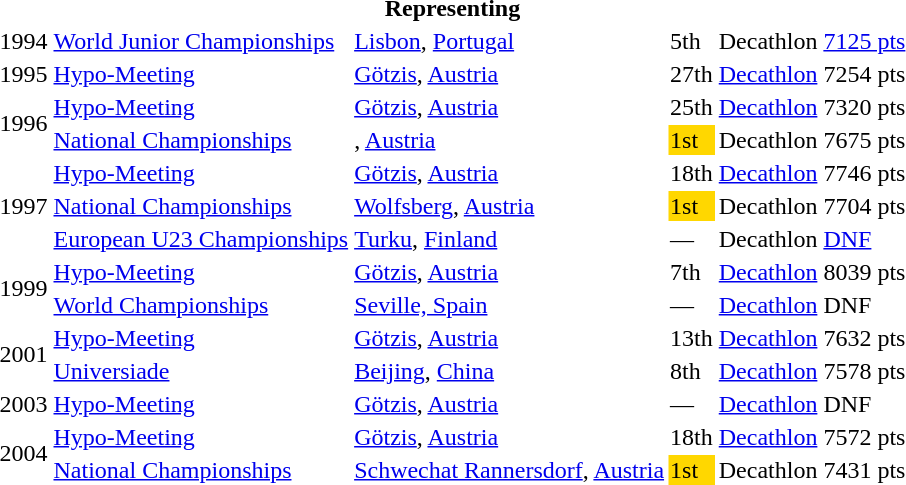<table>
<tr>
<th colspan="6">Representing </th>
</tr>
<tr>
<td>1994</td>
<td><a href='#'>World Junior Championships</a></td>
<td><a href='#'>Lisbon</a>, <a href='#'>Portugal</a></td>
<td>5th</td>
<td>Decathlon</td>
<td><a href='#'>7125 pts</a></td>
</tr>
<tr>
<td>1995</td>
<td><a href='#'>Hypo-Meeting</a></td>
<td><a href='#'>Götzis</a>, <a href='#'>Austria</a></td>
<td>27th</td>
<td><a href='#'>Decathlon</a></td>
<td>7254 pts</td>
</tr>
<tr>
<td rowspan=2>1996</td>
<td><a href='#'>Hypo-Meeting</a></td>
<td><a href='#'>Götzis</a>, <a href='#'>Austria</a></td>
<td>25th</td>
<td><a href='#'>Decathlon</a></td>
<td>7320 pts</td>
</tr>
<tr>
<td><a href='#'>National Championships</a></td>
<td>, <a href='#'>Austria</a></td>
<td bgcolor="gold">1st</td>
<td>Decathlon</td>
<td>7675 pts</td>
</tr>
<tr>
<td rowspan=3>1997</td>
<td><a href='#'>Hypo-Meeting</a></td>
<td><a href='#'>Götzis</a>, <a href='#'>Austria</a></td>
<td>18th</td>
<td><a href='#'>Decathlon</a></td>
<td>7746 pts</td>
</tr>
<tr>
<td><a href='#'>National Championships</a></td>
<td><a href='#'>Wolfsberg</a>, <a href='#'>Austria</a></td>
<td bgcolor="gold">1st</td>
<td>Decathlon</td>
<td>7704 pts</td>
</tr>
<tr>
<td><a href='#'>European U23 Championships</a></td>
<td><a href='#'>Turku</a>, <a href='#'>Finland</a></td>
<td>—</td>
<td>Decathlon</td>
<td><a href='#'>DNF</a></td>
</tr>
<tr>
<td rowspan=2>1999</td>
<td><a href='#'>Hypo-Meeting</a></td>
<td><a href='#'>Götzis</a>, <a href='#'>Austria</a></td>
<td>7th</td>
<td><a href='#'>Decathlon</a></td>
<td>8039 pts</td>
</tr>
<tr>
<td><a href='#'>World Championships</a></td>
<td><a href='#'>Seville, Spain</a></td>
<td>—</td>
<td><a href='#'>Decathlon</a></td>
<td>DNF</td>
</tr>
<tr>
<td rowspan=2>2001</td>
<td><a href='#'>Hypo-Meeting</a></td>
<td><a href='#'>Götzis</a>, <a href='#'>Austria</a></td>
<td>13th</td>
<td><a href='#'>Decathlon</a></td>
<td>7632 pts</td>
</tr>
<tr>
<td><a href='#'>Universiade</a></td>
<td><a href='#'>Beijing</a>, <a href='#'>China</a></td>
<td>8th</td>
<td><a href='#'>Decathlon</a></td>
<td>7578 pts</td>
</tr>
<tr>
<td>2003</td>
<td><a href='#'>Hypo-Meeting</a></td>
<td><a href='#'>Götzis</a>, <a href='#'>Austria</a></td>
<td>—</td>
<td><a href='#'>Decathlon</a></td>
<td>DNF</td>
</tr>
<tr>
<td rowspan=2>2004</td>
<td><a href='#'>Hypo-Meeting</a></td>
<td><a href='#'>Götzis</a>, <a href='#'>Austria</a></td>
<td>18th</td>
<td><a href='#'>Decathlon</a></td>
<td>7572 pts</td>
</tr>
<tr>
<td><a href='#'>National Championships</a></td>
<td><a href='#'>Schwechat Rannersdorf</a>, <a href='#'>Austria</a></td>
<td bgcolor="gold">1st</td>
<td>Decathlon</td>
<td>7431 pts</td>
</tr>
</table>
